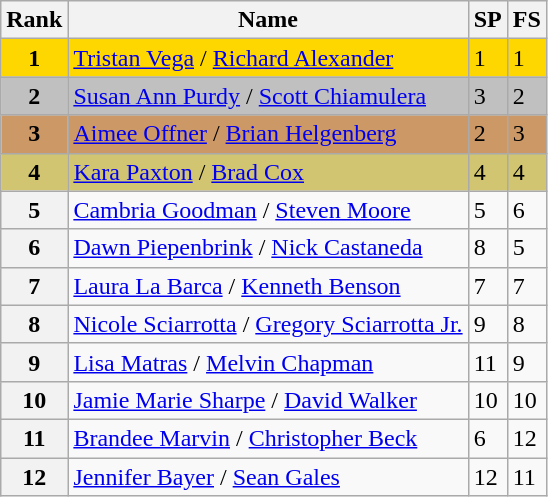<table class="wikitable">
<tr>
<th>Rank</th>
<th>Name</th>
<th>SP</th>
<th>FS</th>
</tr>
<tr bgcolor="gold">
<td align="center"><strong>1</strong></td>
<td><a href='#'>Tristan Vega</a> / <a href='#'>Richard Alexander</a></td>
<td>1</td>
<td>1</td>
</tr>
<tr bgcolor="silver">
<td align="center"><strong>2</strong></td>
<td><a href='#'>Susan Ann Purdy</a> / <a href='#'>Scott Chiamulera</a></td>
<td>3</td>
<td>2</td>
</tr>
<tr bgcolor="cc9966">
<td align="center"><strong>3</strong></td>
<td><a href='#'>Aimee Offner</a> / <a href='#'>Brian Helgenberg</a></td>
<td>2</td>
<td>3</td>
</tr>
<tr bgcolor="#d1c571">
<td align="center"><strong>4</strong></td>
<td><a href='#'>Kara Paxton</a> / <a href='#'>Brad Cox</a></td>
<td>4</td>
<td>4</td>
</tr>
<tr>
<th>5</th>
<td><a href='#'>Cambria Goodman</a> / <a href='#'>Steven Moore</a></td>
<td>5</td>
<td>6</td>
</tr>
<tr>
<th>6</th>
<td><a href='#'>Dawn Piepenbrink</a> / <a href='#'>Nick Castaneda</a></td>
<td>8</td>
<td>5</td>
</tr>
<tr>
<th>7</th>
<td><a href='#'>Laura La Barca</a> / <a href='#'>Kenneth Benson</a></td>
<td>7</td>
<td>7</td>
</tr>
<tr>
<th>8</th>
<td><a href='#'>Nicole Sciarrotta</a> / <a href='#'>Gregory Sciarrotta Jr.</a></td>
<td>9</td>
<td>8</td>
</tr>
<tr>
<th>9</th>
<td><a href='#'>Lisa Matras</a> / <a href='#'>Melvin Chapman</a></td>
<td>11</td>
<td>9</td>
</tr>
<tr>
<th>10</th>
<td><a href='#'>Jamie Marie Sharpe</a> / <a href='#'>David Walker</a></td>
<td>10</td>
<td>10</td>
</tr>
<tr>
<th>11</th>
<td><a href='#'>Brandee Marvin</a> / <a href='#'>Christopher Beck</a></td>
<td>6</td>
<td>12</td>
</tr>
<tr>
<th>12</th>
<td><a href='#'>Jennifer Bayer</a> / <a href='#'>Sean Gales</a></td>
<td>12</td>
<td>11</td>
</tr>
</table>
